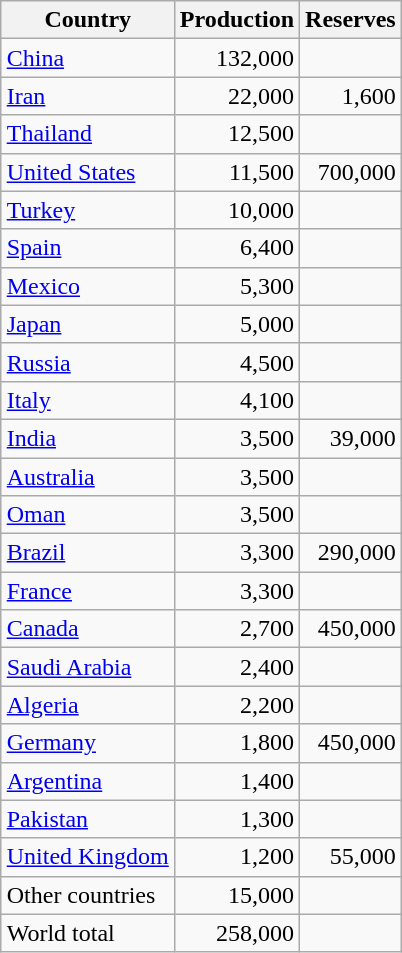<table class=wikitable style="text-align:right; float:right;">
<tr>
<th>Country</th>
<th>Production</th>
<th>Reserves</th>
</tr>
<tr>
<td style=text-align:left;><a href='#'>China</a></td>
<td>132,000</td>
<td></td>
</tr>
<tr>
<td style=text-align:left;><a href='#'>Iran</a></td>
<td>22,000</td>
<td>1,600</td>
</tr>
<tr>
<td style=text-align:left;><a href='#'>Thailand</a></td>
<td>12,500</td>
<td></td>
</tr>
<tr>
<td style=text-align:left;><a href='#'>United States</a></td>
<td>11,500</td>
<td>700,000</td>
</tr>
<tr>
<td style=text-align:left;><a href='#'>Turkey</a></td>
<td>10,000</td>
<td></td>
</tr>
<tr>
<td style=text-align:left;><a href='#'>Spain</a></td>
<td>6,400</td>
<td></td>
</tr>
<tr>
<td style=text-align:left;><a href='#'>Mexico</a></td>
<td>5,300</td>
<td></td>
</tr>
<tr>
<td style=text-align:left;><a href='#'>Japan</a></td>
<td>5,000</td>
<td></td>
</tr>
<tr>
<td style=text-align:left;><a href='#'>Russia</a></td>
<td>4,500</td>
<td></td>
</tr>
<tr>
<td style=text-align:left;><a href='#'>Italy</a></td>
<td>4,100</td>
<td></td>
</tr>
<tr>
<td style=text-align:left;><a href='#'>India</a></td>
<td>3,500</td>
<td>39,000</td>
</tr>
<tr>
<td style=text-align:left;><a href='#'>Australia</a></td>
<td>3,500</td>
<td></td>
</tr>
<tr>
<td style=text-align:left;><a href='#'>Oman</a></td>
<td>3,500</td>
<td></td>
</tr>
<tr>
<td style=text-align:left;><a href='#'>Brazil</a></td>
<td>3,300</td>
<td>290,000</td>
</tr>
<tr>
<td style=text-align:left;><a href='#'>France</a></td>
<td>3,300</td>
<td></td>
</tr>
<tr>
<td style=text-align:left;><a href='#'>Canada</a></td>
<td>2,700</td>
<td>450,000</td>
</tr>
<tr>
<td style=text-align:left;><a href='#'>Saudi Arabia</a></td>
<td>2,400</td>
<td></td>
</tr>
<tr>
<td style=text-align:left;><a href='#'>Algeria</a></td>
<td>2,200</td>
<td></td>
</tr>
<tr>
<td style=text-align:left;><a href='#'>Germany</a></td>
<td>1,800</td>
<td>450,000</td>
</tr>
<tr>
<td style=text-align:left;><a href='#'>Argentina</a></td>
<td>1,400</td>
<td></td>
</tr>
<tr>
<td style=text-align:left;><a href='#'>Pakistan</a></td>
<td>1,300</td>
<td></td>
</tr>
<tr>
<td style=text-align:left;><a href='#'>United Kingdom</a></td>
<td>1,200</td>
<td>55,000</td>
</tr>
<tr>
<td style=text-align:left;>Other countries</td>
<td>15,000</td>
<td></td>
</tr>
<tr>
<td style=text-align:left;>World total</td>
<td>258,000</td>
<td></td>
</tr>
</table>
